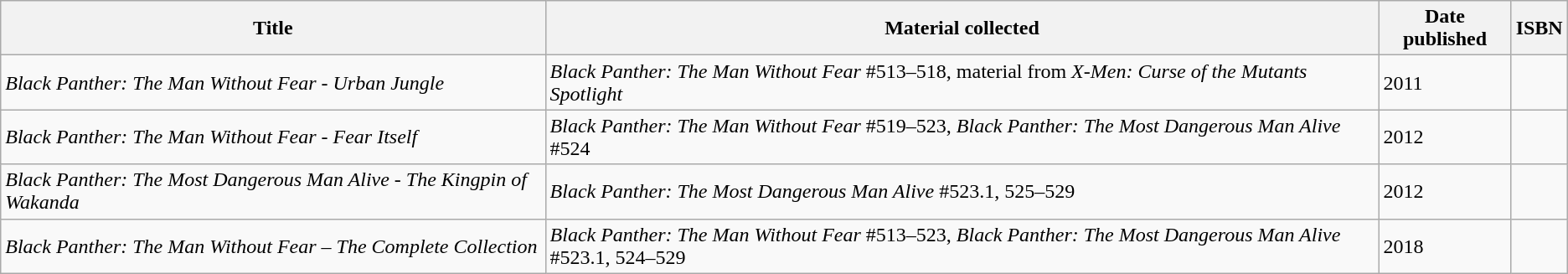<table class="wikitable sortable">
<tr>
<th>Title</th>
<th>Material collected</th>
<th>Date published</th>
<th>ISBN</th>
</tr>
<tr>
<td><em>Black Panther: The Man Without Fear - Urban Jungle</em></td>
<td><em>Black Panther: The Man Without Fear</em> #513–518, material from <em>X-Men: Curse of the Mutants Spotlight</em></td>
<td>2011</td>
<td></td>
</tr>
<tr>
<td><em>Black Panther: The Man Without Fear - Fear Itself</em></td>
<td><em>Black Panther: The Man Without Fear</em> #519–523, <em>Black Panther: The Most Dangerous Man Alive</em> #524</td>
<td>2012</td>
<td></td>
</tr>
<tr>
<td><em>Black Panther: The Most Dangerous Man Alive - The Kingpin of Wakanda</em></td>
<td><em>Black Panther: The Most Dangerous Man Alive</em> #523.1, 525–529</td>
<td>2012</td>
<td></td>
</tr>
<tr>
<td><em>Black Panther: The Man Without Fear – The Complete Collection</em></td>
<td><em>Black Panther: The Man Without Fear</em> #513–523, <em>Black Panther: The Most Dangerous Man Alive</em> #523.1, 524–529</td>
<td>2018</td>
<td></td>
</tr>
</table>
